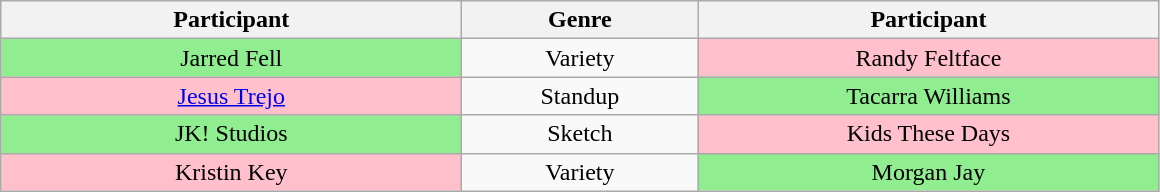<table class="wikitable" style="text-align:center;">
<tr>
<th scope="col" style="width: 300px;">Participant</th>
<th scope="col" style="width: 150px;">Genre</th>
<th scope="col" style="width: 300px;">Participant</th>
</tr>
<tr>
<td style="background:lightgreen;">Jarred Fell</td>
<td>Variety</td>
<td style="background:pink;">Randy Feltface</td>
</tr>
<tr>
<td style="background:pink;"><a href='#'>Jesus Trejo</a></td>
<td>Standup</td>
<td style="background:lightgreen;">Tacarra Williams</td>
</tr>
<tr>
<td style="background:lightgreen;">JK! Studios</td>
<td>Sketch</td>
<td style="background:pink;">Kids These Days</td>
</tr>
<tr>
<td style="background:pink;">Kristin Key</td>
<td>Variety</td>
<td style="background:lightgreen;">Morgan Jay</td>
</tr>
</table>
